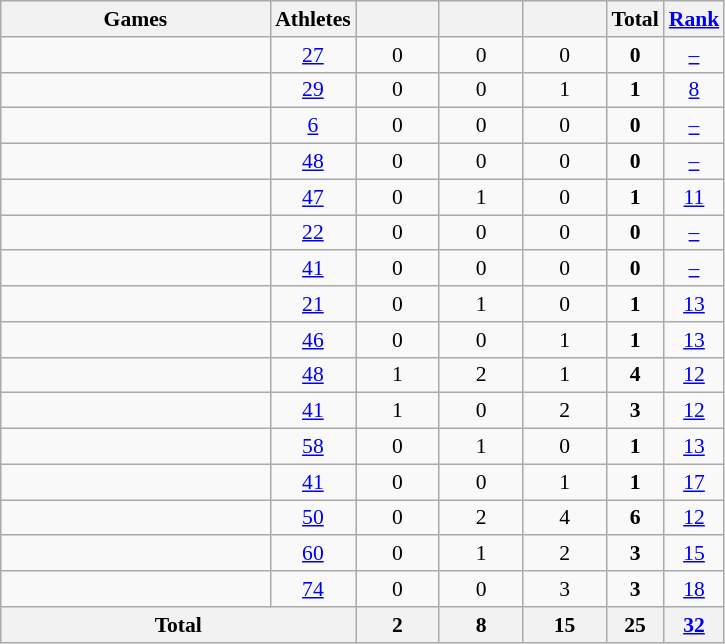<table class="wikitable" style="text-align:center; font-size:90%;">
<tr>
<th style="width:12em;">Games</th>
<th>Athletes</th>
<th style="width:3.4em;"><small></small></th>
<th style="width:3.4em;"><small></small></th>
<th style="width:3.4em;"><small></small></th>
<th>Total</th>
<th><a href='#'>Rank</a></th>
</tr>
<tr>
<td align=left> </td>
<td><a href='#'>27</a></td>
<td>0</td>
<td>0</td>
<td>0</td>
<td><strong>0</strong></td>
<td><a href='#'>–</a></td>
</tr>
<tr>
<td align=left> </td>
<td><a href='#'>29</a></td>
<td>0</td>
<td>0</td>
<td>1</td>
<td><strong>1</strong></td>
<td><a href='#'>8</a></td>
</tr>
<tr>
<td align=left> </td>
<td><a href='#'>6</a></td>
<td>0</td>
<td>0</td>
<td>0</td>
<td><strong>0</strong></td>
<td><a href='#'>–</a></td>
</tr>
<tr>
<td align=left> </td>
<td><a href='#'>48</a></td>
<td>0</td>
<td>0</td>
<td>0</td>
<td><strong>0</strong></td>
<td><a href='#'>–</a></td>
</tr>
<tr>
<td align=left> </td>
<td><a href='#'>47</a></td>
<td>0</td>
<td>1</td>
<td>0</td>
<td><strong>1</strong></td>
<td><a href='#'>11</a></td>
</tr>
<tr>
<td align=left> </td>
<td><a href='#'>22</a></td>
<td>0</td>
<td>0</td>
<td>0</td>
<td><strong>0</strong></td>
<td><a href='#'>–</a></td>
</tr>
<tr>
<td align=left> </td>
<td><a href='#'>41</a></td>
<td>0</td>
<td>0</td>
<td>0</td>
<td><strong>0</strong></td>
<td><a href='#'>–</a></td>
</tr>
<tr>
<td align=left> </td>
<td><a href='#'>21</a></td>
<td>0</td>
<td>1</td>
<td>0</td>
<td><strong>1</strong></td>
<td><a href='#'>13</a></td>
</tr>
<tr>
<td align=left> </td>
<td><a href='#'>46</a></td>
<td>0</td>
<td>0</td>
<td>1</td>
<td><strong>1</strong></td>
<td><a href='#'>13</a></td>
</tr>
<tr>
<td align=left> </td>
<td><a href='#'>48</a></td>
<td>1</td>
<td>2</td>
<td>1</td>
<td><strong>4</strong></td>
<td><a href='#'>12</a></td>
</tr>
<tr>
<td align=left> </td>
<td><a href='#'>41</a></td>
<td>1</td>
<td>0</td>
<td>2</td>
<td><strong>3</strong></td>
<td><a href='#'>12</a></td>
</tr>
<tr>
<td align=left> </td>
<td><a href='#'>58</a></td>
<td>0</td>
<td>1</td>
<td>0</td>
<td><strong>1</strong></td>
<td><a href='#'>13</a></td>
</tr>
<tr>
<td align=left> </td>
<td><a href='#'>41</a></td>
<td>0</td>
<td>0</td>
<td>1</td>
<td><strong>1</strong></td>
<td><a href='#'>17</a></td>
</tr>
<tr>
<td align=left> </td>
<td><a href='#'>50</a></td>
<td>0</td>
<td>2</td>
<td>4</td>
<td><strong>6</strong></td>
<td><a href='#'>12</a></td>
</tr>
<tr>
<td align=left> </td>
<td><a href='#'>60</a></td>
<td>0</td>
<td>1</td>
<td>2</td>
<td><strong>3</strong></td>
<td><a href='#'>15</a></td>
</tr>
<tr>
<td align=left> </td>
<td><a href='#'>74</a></td>
<td>0</td>
<td>0</td>
<td>3</td>
<td><strong>3</strong></td>
<td><a href='#'>18</a></td>
</tr>
<tr>
<th colspan=2>Total</th>
<th>2</th>
<th>8</th>
<th>15</th>
<th>25</th>
<th><a href='#'>32</a></th>
</tr>
</table>
